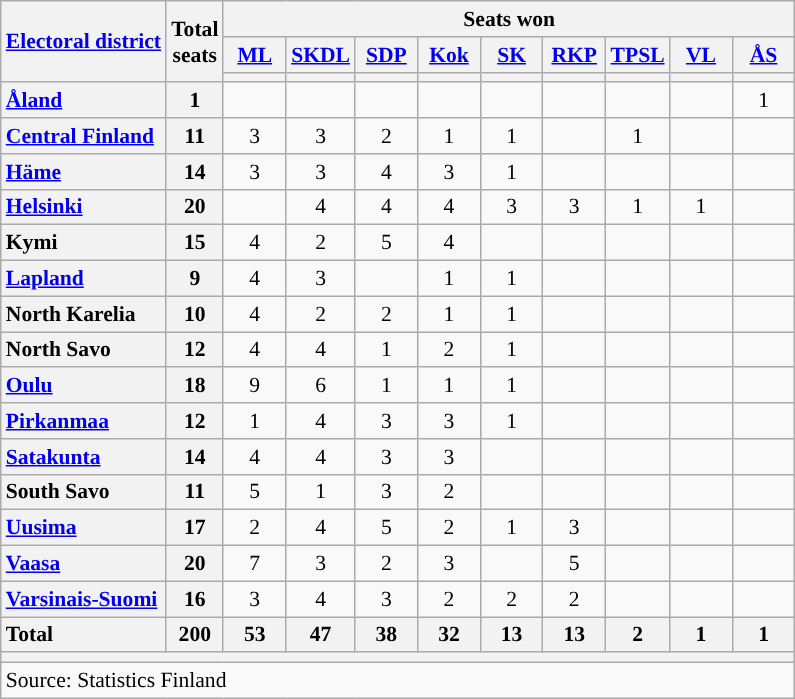<table class="wikitable" style="text-align:center; font-size: 0.9em;">
<tr>
<th rowspan="3"><a href='#'>Electoral district</a></th>
<th rowspan="3">Total<br>seats</th>
<th colspan="9">Seats won</th>
</tr>
<tr>
<th class="unsortable" style="width:35px;"><a href='#'>ML</a></th>
<th class="unsortable" style="width:35px;"><a href='#'>SKDL</a></th>
<th class="unsortable" style="width:35px;"><a href='#'>SDP</a></th>
<th class="unsortable" style="width:35px;"><a href='#'>Kok</a></th>
<th class="unsortable" style="width:35px;"><a href='#'>SK</a></th>
<th class="unsortable" style="width:35px;"><a href='#'>RKP</a></th>
<th class="unsortable" style="width:35px;"><a href='#'>TPSL</a></th>
<th class="unsortable" style="width:35px;"><a href='#'>VL</a></th>
<th class="unsortable" style="width:35px;"><a href='#'>ÅS</a></th>
</tr>
<tr>
<th style="background:"></th>
<th style="background:"></th>
<th style="background:"></th>
<th style="background:"></th>
<th style="background:"></th>
<th style="background:"></th>
<th style="background:"></th>
<th style="background:"></th>
<th style="background:"></th>
</tr>
<tr>
<th style="text-align: left;"><a href='#'>Åland</a></th>
<th>1</th>
<td></td>
<td></td>
<td></td>
<td></td>
<td></td>
<td></td>
<td></td>
<td></td>
<td>1</td>
</tr>
<tr>
<th style="text-align: left;"><a href='#'>Central Finland</a></th>
<th>11</th>
<td>3</td>
<td>3</td>
<td>2</td>
<td>1</td>
<td>1</td>
<td></td>
<td>1</td>
<td></td>
<td></td>
</tr>
<tr>
<th style="text-align: left;"><a href='#'>Häme</a></th>
<th>14</th>
<td>3</td>
<td>3</td>
<td>4</td>
<td>3</td>
<td>1</td>
<td></td>
<td></td>
<td></td>
<td></td>
</tr>
<tr>
<th style="text-align: left;"><a href='#'>Helsinki</a></th>
<th>20</th>
<td></td>
<td>4</td>
<td>4</td>
<td>4</td>
<td>3</td>
<td>3</td>
<td>1</td>
<td>1</td>
<td></td>
</tr>
<tr>
<th style="text-align: left;">Kymi</th>
<th>15</th>
<td>4</td>
<td>2</td>
<td>5</td>
<td>4</td>
<td></td>
<td></td>
<td></td>
<td></td>
<td></td>
</tr>
<tr>
<th style="text-align: left;"><a href='#'>Lapland</a></th>
<th>9</th>
<td>4</td>
<td>3</td>
<td></td>
<td>1</td>
<td>1</td>
<td></td>
<td></td>
<td></td>
<td></td>
</tr>
<tr>
<th style="text-align: left;">North Karelia</th>
<th>10</th>
<td>4</td>
<td>2</td>
<td>2</td>
<td>1</td>
<td>1</td>
<td></td>
<td></td>
<td></td>
<td></td>
</tr>
<tr>
<th style="text-align: left;">North Savo</th>
<th>12</th>
<td>4</td>
<td>4</td>
<td>1</td>
<td>2</td>
<td>1</td>
<td></td>
<td></td>
<td></td>
<td></td>
</tr>
<tr>
<th style="text-align: left;"><a href='#'>Oulu</a></th>
<th>18</th>
<td>9</td>
<td>6</td>
<td>1</td>
<td>1</td>
<td>1</td>
<td></td>
<td></td>
<td></td>
<td></td>
</tr>
<tr>
<th style="text-align: left;"><a href='#'>Pirkanmaa</a></th>
<th>12</th>
<td>1</td>
<td>4</td>
<td>3</td>
<td>3</td>
<td>1</td>
<td></td>
<td></td>
<td></td>
<td></td>
</tr>
<tr>
<th style="text-align: left;"><a href='#'>Satakunta</a></th>
<th>14</th>
<td>4</td>
<td>4</td>
<td>3</td>
<td>3</td>
<td></td>
<td></td>
<td></td>
<td></td>
<td></td>
</tr>
<tr>
<th style="text-align: left;">South Savo</th>
<th>11</th>
<td>5</td>
<td>1</td>
<td>3</td>
<td>2</td>
<td></td>
<td></td>
<td></td>
<td></td>
<td></td>
</tr>
<tr>
<th style="text-align: left;"><a href='#'>Uusima</a></th>
<th>17</th>
<td>2</td>
<td>4</td>
<td>5</td>
<td>2</td>
<td>1</td>
<td>3</td>
<td></td>
<td></td>
<td></td>
</tr>
<tr>
<th style="text-align: left;"><a href='#'>Vaasa</a></th>
<th>20</th>
<td>7</td>
<td>3</td>
<td>2</td>
<td>3</td>
<td></td>
<td>5</td>
<td></td>
<td></td>
<td></td>
</tr>
<tr>
<th style="text-align: left;"><a href='#'>Varsinais-Suomi</a></th>
<th>16</th>
<td>3</td>
<td>4</td>
<td>3</td>
<td>2</td>
<td>2</td>
<td>2</td>
<td></td>
<td></td>
<td></td>
</tr>
<tr class="sortbottom">
<th style="text-align: left;">Total</th>
<th>200</th>
<th>53</th>
<th>47</th>
<th>38</th>
<th>32</th>
<th>13</th>
<th>13</th>
<th>2</th>
<th>1</th>
<th>1</th>
</tr>
<tr>
<th colspan="11"></th>
</tr>
<tr>
<td colspan="11" align=left>Source: Statistics Finland</td>
</tr>
</table>
